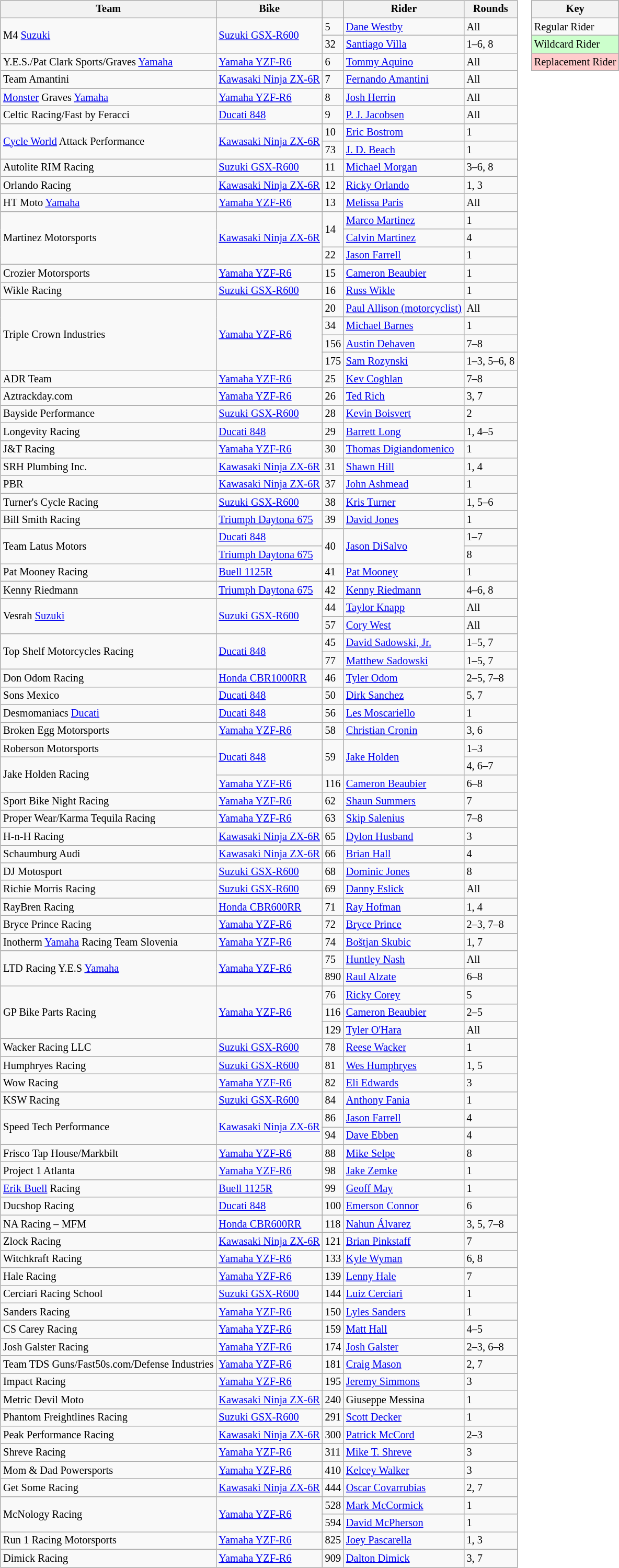<table>
<tr>
<td><br><table class="wikitable" style="font-size: 85%;">
<tr>
<th>Team</th>
<th>Bike</th>
<th></th>
<th>Rider</th>
<th>Rounds</th>
</tr>
<tr>
<td rowspan=2>M4 <a href='#'>Suzuki</a></td>
<td rowspan=2><a href='#'>Suzuki GSX-R600</a></td>
<td>5</td>
<td> <a href='#'>Dane Westby</a></td>
<td>All</td>
</tr>
<tr>
<td>32</td>
<td> <a href='#'>Santiago Villa</a></td>
<td>1–6, 8</td>
</tr>
<tr>
<td>Y.E.S./Pat Clark Sports/Graves <a href='#'>Yamaha</a></td>
<td><a href='#'>Yamaha YZF-R6</a></td>
<td>6</td>
<td> <a href='#'>Tommy Aquino</a></td>
<td>All</td>
</tr>
<tr>
<td>Team Amantini</td>
<td><a href='#'>Kawasaki Ninja ZX-6R</a></td>
<td>7</td>
<td> <a href='#'>Fernando Amantini</a></td>
<td>All</td>
</tr>
<tr>
<td><a href='#'>Monster</a> Graves <a href='#'>Yamaha</a></td>
<td><a href='#'>Yamaha YZF-R6</a></td>
<td>8</td>
<td> <a href='#'>Josh Herrin</a></td>
<td>All</td>
</tr>
<tr>
<td>Celtic Racing/Fast by Feracci</td>
<td><a href='#'>Ducati 848</a></td>
<td>9</td>
<td> <a href='#'>P. J. Jacobsen</a></td>
<td>All</td>
</tr>
<tr>
<td rowspan=2><a href='#'>Cycle World</a> Attack Performance</td>
<td rowspan=2><a href='#'>Kawasaki Ninja ZX-6R</a></td>
<td>10</td>
<td> <a href='#'>Eric Bostrom</a></td>
<td>1</td>
</tr>
<tr>
<td>73</td>
<td> <a href='#'>J. D. Beach</a></td>
<td>1</td>
</tr>
<tr>
<td>Autolite RIM Racing</td>
<td><a href='#'>Suzuki GSX-R600</a></td>
<td>11</td>
<td> <a href='#'>Michael Morgan</a></td>
<td>3–6, 8</td>
</tr>
<tr>
<td>Orlando Racing</td>
<td><a href='#'>Kawasaki Ninja ZX-6R</a></td>
<td>12</td>
<td> <a href='#'>Ricky Orlando</a></td>
<td>1, 3</td>
</tr>
<tr>
<td>HT Moto <a href='#'>Yamaha</a></td>
<td><a href='#'>Yamaha YZF-R6</a></td>
<td>13</td>
<td> <a href='#'>Melissa Paris</a></td>
<td>All</td>
</tr>
<tr>
<td rowspan=3>Martinez Motorsports</td>
<td rowspan=3><a href='#'>Kawasaki Ninja ZX-6R</a></td>
<td rowspan=2>14</td>
<td> <a href='#'>Marco Martinez</a></td>
<td>1</td>
</tr>
<tr>
<td> <a href='#'>Calvin Martinez</a></td>
<td>4</td>
</tr>
<tr>
<td>22</td>
<td> <a href='#'>Jason Farrell</a></td>
<td>1</td>
</tr>
<tr>
<td>Crozier Motorsports</td>
<td><a href='#'>Yamaha YZF-R6</a></td>
<td>15</td>
<td> <a href='#'>Cameron Beaubier</a></td>
<td>1</td>
</tr>
<tr>
<td>Wikle Racing</td>
<td><a href='#'>Suzuki GSX-R600</a></td>
<td>16</td>
<td> <a href='#'>Russ Wikle</a></td>
<td>1</td>
</tr>
<tr>
<td rowspan=4>Triple Crown Industries</td>
<td rowspan=4><a href='#'>Yamaha YZF-R6</a></td>
<td>20</td>
<td> <a href='#'>Paul Allison (motorcyclist)</a></td>
<td>All</td>
</tr>
<tr>
<td>34</td>
<td> <a href='#'>Michael Barnes</a></td>
<td>1</td>
</tr>
<tr>
<td>156</td>
<td> <a href='#'>Austin Dehaven</a></td>
<td>7–8</td>
</tr>
<tr>
<td>175</td>
<td> <a href='#'>Sam Rozynski</a></td>
<td>1–3, 5–6, 8</td>
</tr>
<tr>
<td>ADR Team</td>
<td><a href='#'>Yamaha YZF-R6</a></td>
<td>25</td>
<td> <a href='#'>Kev Coghlan</a></td>
<td>7–8</td>
</tr>
<tr>
<td>Aztrackday.com</td>
<td><a href='#'>Yamaha YZF-R6</a></td>
<td>26</td>
<td> <a href='#'>Ted Rich</a></td>
<td>3, 7</td>
</tr>
<tr>
<td>Bayside Performance</td>
<td><a href='#'>Suzuki GSX-R600</a></td>
<td>28</td>
<td> <a href='#'>Kevin Boisvert</a></td>
<td>2</td>
</tr>
<tr>
<td>Longevity Racing</td>
<td><a href='#'>Ducati 848</a></td>
<td>29</td>
<td> <a href='#'>Barrett Long</a></td>
<td>1, 4–5</td>
</tr>
<tr>
<td>J&T Racing</td>
<td><a href='#'>Yamaha YZF-R6</a></td>
<td>30</td>
<td> <a href='#'>Thomas Digiandomenico</a></td>
<td>1</td>
</tr>
<tr>
<td>SRH Plumbing Inc.</td>
<td><a href='#'>Kawasaki Ninja ZX-6R</a></td>
<td>31</td>
<td> <a href='#'>Shawn Hill</a></td>
<td>1, 4</td>
</tr>
<tr>
<td>PBR</td>
<td><a href='#'>Kawasaki Ninja ZX-6R</a></td>
<td>37</td>
<td> <a href='#'>John Ashmead</a></td>
<td>1</td>
</tr>
<tr>
<td>Turner's Cycle Racing</td>
<td><a href='#'>Suzuki GSX-R600</a></td>
<td>38</td>
<td> <a href='#'>Kris Turner</a></td>
<td>1, 5–6</td>
</tr>
<tr>
<td>Bill Smith Racing</td>
<td><a href='#'>Triumph Daytona 675</a></td>
<td>39</td>
<td> <a href='#'>David Jones</a></td>
<td>1</td>
</tr>
<tr>
<td rowspan=2>Team Latus Motors</td>
<td><a href='#'>Ducati 848</a></td>
<td rowspan=2>40</td>
<td rowspan=2> <a href='#'>Jason DiSalvo</a></td>
<td>1–7</td>
</tr>
<tr>
<td><a href='#'>Triumph Daytona 675</a></td>
<td>8</td>
</tr>
<tr>
<td>Pat Mooney Racing</td>
<td><a href='#'>Buell 1125R</a></td>
<td>41</td>
<td> <a href='#'>Pat Mooney</a></td>
<td>1</td>
</tr>
<tr>
<td>Kenny Riedmann</td>
<td><a href='#'>Triumph Daytona 675</a></td>
<td>42</td>
<td> <a href='#'>Kenny Riedmann</a></td>
<td>4–6, 8</td>
</tr>
<tr>
<td rowspan=2>Vesrah <a href='#'>Suzuki</a></td>
<td rowspan=2><a href='#'>Suzuki GSX-R600</a></td>
<td>44</td>
<td> <a href='#'>Taylor Knapp</a></td>
<td>All</td>
</tr>
<tr>
<td>57</td>
<td> <a href='#'>Cory West</a></td>
<td>All</td>
</tr>
<tr>
<td rowspan=2>Top Shelf Motorcycles Racing</td>
<td rowspan=2><a href='#'>Ducati 848</a></td>
<td>45</td>
<td> <a href='#'>David Sadowski, Jr.</a></td>
<td>1–5, 7</td>
</tr>
<tr>
<td>77</td>
<td> <a href='#'>Matthew Sadowski</a></td>
<td>1–5, 7</td>
</tr>
<tr>
<td>Don Odom Racing</td>
<td><a href='#'>Honda CBR1000RR</a></td>
<td>46</td>
<td> <a href='#'>Tyler Odom</a></td>
<td>2–5, 7–8</td>
</tr>
<tr>
<td>Sons Mexico</td>
<td><a href='#'>Ducati 848</a></td>
<td>50</td>
<td> <a href='#'>Dirk Sanchez</a></td>
<td>5, 7</td>
</tr>
<tr>
<td>Desmomaniacs <a href='#'>Ducati</a></td>
<td><a href='#'>Ducati 848</a></td>
<td>56</td>
<td> <a href='#'>Les Moscariello</a></td>
<td>1</td>
</tr>
<tr>
<td>Broken Egg Motorsports</td>
<td><a href='#'>Yamaha YZF-R6</a></td>
<td>58</td>
<td> <a href='#'>Christian Cronin</a></td>
<td>3, 6</td>
</tr>
<tr>
<td>Roberson Motorsports</td>
<td rowspan=2><a href='#'>Ducati 848</a></td>
<td rowspan=2>59</td>
<td rowspan=2> <a href='#'>Jake Holden</a></td>
<td>1–3</td>
</tr>
<tr>
<td rowspan=2>Jake Holden Racing</td>
<td>4, 6–7</td>
</tr>
<tr>
<td><a href='#'>Yamaha YZF-R6</a></td>
<td>116</td>
<td> <a href='#'>Cameron Beaubier</a></td>
<td>6–8</td>
</tr>
<tr>
<td>Sport Bike Night Racing</td>
<td><a href='#'>Yamaha YZF-R6</a></td>
<td>62</td>
<td> <a href='#'>Shaun Summers</a></td>
<td>7</td>
</tr>
<tr>
<td>Proper Wear/Karma Tequila Racing</td>
<td><a href='#'>Yamaha YZF-R6</a></td>
<td>63</td>
<td> <a href='#'>Skip Salenius</a></td>
<td>7–8</td>
</tr>
<tr>
<td>H-n-H Racing</td>
<td><a href='#'>Kawasaki Ninja ZX-6R</a></td>
<td>65</td>
<td> <a href='#'>Dylon Husband</a></td>
<td>3</td>
</tr>
<tr>
<td>Schaumburg Audi</td>
<td><a href='#'>Kawasaki Ninja ZX-6R</a></td>
<td>66</td>
<td> <a href='#'>Brian Hall</a></td>
<td>4</td>
</tr>
<tr>
<td>DJ Motosport</td>
<td><a href='#'>Suzuki GSX-R600</a></td>
<td>68</td>
<td> <a href='#'>Dominic Jones</a></td>
<td>8</td>
</tr>
<tr>
<td>Richie Morris Racing</td>
<td><a href='#'>Suzuki GSX-R600</a></td>
<td>69</td>
<td> <a href='#'>Danny Eslick</a></td>
<td>All</td>
</tr>
<tr>
<td>RayBren Racing</td>
<td><a href='#'>Honda CBR600RR</a></td>
<td>71</td>
<td> <a href='#'>Ray Hofman</a></td>
<td>1, 4</td>
</tr>
<tr>
<td>Bryce Prince Racing</td>
<td><a href='#'>Yamaha YZF-R6</a></td>
<td>72</td>
<td> <a href='#'>Bryce Prince</a></td>
<td>2–3, 7–8</td>
</tr>
<tr>
<td>Inotherm <a href='#'>Yamaha</a> Racing Team Slovenia</td>
<td><a href='#'>Yamaha YZF-R6</a></td>
<td>74</td>
<td> <a href='#'>Boštjan Skubic</a></td>
<td>1, 7</td>
</tr>
<tr>
<td rowspan=2>LTD Racing Y.E.S <a href='#'>Yamaha</a></td>
<td rowspan=2><a href='#'>Yamaha YZF-R6</a></td>
<td>75</td>
<td> <a href='#'>Huntley Nash</a></td>
<td>All</td>
</tr>
<tr>
<td>890</td>
<td> <a href='#'>Raul Alzate</a></td>
<td>6–8</td>
</tr>
<tr>
<td rowspan=3>GP Bike Parts Racing</td>
<td rowspan=3><a href='#'>Yamaha YZF-R6</a></td>
<td>76</td>
<td> <a href='#'>Ricky Corey</a></td>
<td>5</td>
</tr>
<tr>
<td>116</td>
<td> <a href='#'>Cameron Beaubier</a></td>
<td>2–5</td>
</tr>
<tr>
<td>129</td>
<td> <a href='#'>Tyler O'Hara</a></td>
<td>All</td>
</tr>
<tr>
<td>Wacker Racing LLC</td>
<td><a href='#'>Suzuki GSX-R600</a></td>
<td>78</td>
<td> <a href='#'>Reese Wacker</a></td>
<td>1</td>
</tr>
<tr>
<td>Humphryes Racing</td>
<td><a href='#'>Suzuki GSX-R600</a></td>
<td>81</td>
<td> <a href='#'>Wes Humphryes</a></td>
<td>1, 5</td>
</tr>
<tr>
<td>Wow Racing</td>
<td><a href='#'>Yamaha YZF-R6</a></td>
<td>82</td>
<td> <a href='#'>Eli Edwards</a></td>
<td>3</td>
</tr>
<tr>
<td>KSW Racing</td>
<td><a href='#'>Suzuki GSX-R600</a></td>
<td>84</td>
<td> <a href='#'>Anthony Fania</a></td>
<td>1</td>
</tr>
<tr>
<td rowspan=2>Speed Tech Performance</td>
<td rowspan=2><a href='#'>Kawasaki Ninja ZX-6R</a></td>
<td>86</td>
<td> <a href='#'>Jason Farrell</a></td>
<td>4</td>
</tr>
<tr>
<td>94</td>
<td> <a href='#'>Dave Ebben</a></td>
<td>4</td>
</tr>
<tr>
<td>Frisco Tap House/Markbilt</td>
<td><a href='#'>Yamaha YZF-R6</a></td>
<td>88</td>
<td> <a href='#'>Mike Selpe</a></td>
<td>8</td>
</tr>
<tr>
<td>Project 1 Atlanta</td>
<td><a href='#'>Yamaha YZF-R6</a></td>
<td>98</td>
<td> <a href='#'>Jake Zemke</a></td>
<td>1</td>
</tr>
<tr>
<td><a href='#'>Erik Buell</a> Racing</td>
<td><a href='#'>Buell 1125R</a></td>
<td>99</td>
<td> <a href='#'>Geoff May</a></td>
<td>1</td>
</tr>
<tr>
<td>Ducshop Racing</td>
<td><a href='#'>Ducati 848</a></td>
<td>100</td>
<td> <a href='#'>Emerson Connor</a></td>
<td>6</td>
</tr>
<tr>
<td>NA Racing – MFM</td>
<td><a href='#'>Honda CBR600RR</a></td>
<td>118</td>
<td> <a href='#'>Nahun Álvarez</a></td>
<td>3, 5, 7–8</td>
</tr>
<tr>
<td>Zlock Racing</td>
<td><a href='#'>Kawasaki Ninja ZX-6R</a></td>
<td>121</td>
<td> <a href='#'>Brian Pinkstaff</a></td>
<td>7</td>
</tr>
<tr>
<td>Witchkraft Racing</td>
<td><a href='#'>Yamaha YZF-R6</a></td>
<td>133</td>
<td> <a href='#'>Kyle Wyman</a></td>
<td>6, 8</td>
</tr>
<tr>
<td>Hale Racing</td>
<td><a href='#'>Yamaha YZF-R6</a></td>
<td>139</td>
<td> <a href='#'>Lenny Hale</a></td>
<td>7</td>
</tr>
<tr>
<td>Cerciari Racing School</td>
<td><a href='#'>Suzuki GSX-R600</a></td>
<td>144</td>
<td> <a href='#'>Luiz Cerciari</a></td>
<td>1</td>
</tr>
<tr>
<td>Sanders Racing</td>
<td><a href='#'>Yamaha YZF-R6</a></td>
<td>150</td>
<td> <a href='#'>Lyles Sanders</a></td>
<td>1</td>
</tr>
<tr>
<td>CS Carey Racing</td>
<td><a href='#'>Yamaha YZF-R6</a></td>
<td>159</td>
<td> <a href='#'>Matt Hall</a></td>
<td>4–5</td>
</tr>
<tr>
<td>Josh Galster Racing</td>
<td><a href='#'>Yamaha YZF-R6</a></td>
<td>174</td>
<td> <a href='#'>Josh Galster</a></td>
<td>2–3, 6–8</td>
</tr>
<tr>
<td>Team TDS Guns/Fast50s.com/Defense Industries</td>
<td><a href='#'>Yamaha YZF-R6</a></td>
<td>181</td>
<td> <a href='#'>Craig Mason</a></td>
<td>2, 7</td>
</tr>
<tr>
<td>Impact Racing</td>
<td><a href='#'>Yamaha YZF-R6</a></td>
<td>195</td>
<td> <a href='#'>Jeremy Simmons</a></td>
<td>3</td>
</tr>
<tr>
<td>Metric Devil Moto</td>
<td><a href='#'>Kawasaki Ninja ZX-6R</a></td>
<td>240</td>
<td> Giuseppe Messina</td>
<td>1</td>
</tr>
<tr>
<td>Phantom Freightlines Racing</td>
<td><a href='#'>Suzuki GSX-R600</a></td>
<td>291</td>
<td> <a href='#'>Scott Decker</a></td>
<td>1</td>
</tr>
<tr>
<td>Peak Performance Racing</td>
<td><a href='#'>Kawasaki Ninja ZX-6R</a></td>
<td>300</td>
<td> <a href='#'>Patrick McCord</a></td>
<td>2–3</td>
</tr>
<tr>
<td>Shreve Racing</td>
<td><a href='#'>Yamaha YZF-R6</a></td>
<td>311</td>
<td> <a href='#'>Mike T. Shreve</a></td>
<td>3</td>
</tr>
<tr>
<td>Mom & Dad Powersports</td>
<td><a href='#'>Yamaha YZF-R6</a></td>
<td>410</td>
<td> <a href='#'>Kelcey Walker</a></td>
<td>3</td>
</tr>
<tr>
<td>Get Some Racing</td>
<td><a href='#'>Kawasaki Ninja ZX-6R</a></td>
<td>444</td>
<td> <a href='#'>Oscar Covarrubias</a></td>
<td>2, 7</td>
</tr>
<tr>
<td rowspan=2>McNology Racing</td>
<td rowspan=2><a href='#'>Yamaha YZF-R6</a></td>
<td>528</td>
<td> <a href='#'>Mark McCormick</a></td>
<td>1</td>
</tr>
<tr>
<td>594</td>
<td> <a href='#'>David McPherson</a></td>
<td>1</td>
</tr>
<tr>
<td>Run 1 Racing Motorsports</td>
<td><a href='#'>Yamaha YZF-R6</a></td>
<td>825</td>
<td> <a href='#'>Joey Pascarella</a></td>
<td>1, 3</td>
</tr>
<tr>
<td>Dimick Racing</td>
<td><a href='#'>Yamaha YZF-R6</a></td>
<td>909</td>
<td> <a href='#'>Dalton Dimick</a></td>
<td>3, 7</td>
</tr>
</table>
</td>
<td valign="top"><br><table class="wikitable" style="font-size: 85%;">
<tr>
<th colspan=2>Key</th>
</tr>
<tr>
<td>Regular Rider</td>
</tr>
<tr style="background-color:#ccffcc">
<td>Wildcard Rider</td>
</tr>
<tr style="background-color:#ffcccc">
<td>Replacement Rider</td>
</tr>
</table>
</td>
</tr>
</table>
